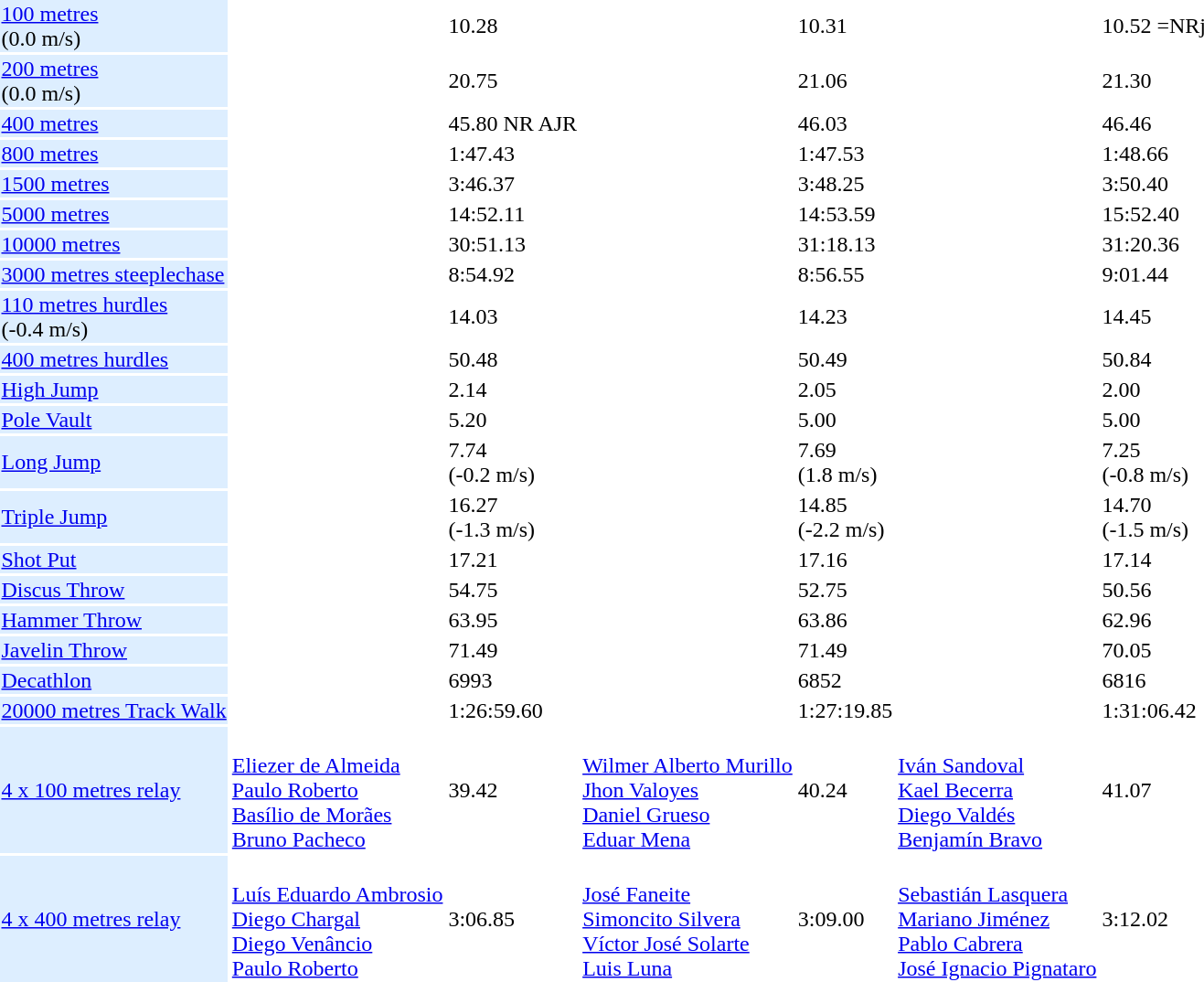<table>
<tr>
<td bgcolor = DDEEFF><a href='#'>100 metres</a> <br> (0.0 m/s)</td>
<td></td>
<td>10.28</td>
<td></td>
<td>10.31</td>
<td></td>
<td>10.52 =NRj</td>
</tr>
<tr>
<td bgcolor = DDEEFF><a href='#'>200 metres</a> <br> (0.0 m/s)</td>
<td></td>
<td>20.75</td>
<td></td>
<td>21.06</td>
<td></td>
<td>21.30</td>
</tr>
<tr>
<td bgcolor = DDEEFF><a href='#'>400 metres</a></td>
<td></td>
<td>45.80 NR AJR</td>
<td></td>
<td>46.03</td>
<td></td>
<td>46.46</td>
</tr>
<tr>
<td bgcolor = DDEEFF><a href='#'>800 metres</a></td>
<td></td>
<td>1:47.43</td>
<td></td>
<td>1:47.53</td>
<td></td>
<td>1:48.66</td>
</tr>
<tr>
<td bgcolor = DDEEFF><a href='#'>1500 metres</a></td>
<td></td>
<td>3:46.37</td>
<td></td>
<td>3:48.25</td>
<td></td>
<td>3:50.40</td>
</tr>
<tr>
<td bgcolor = DDEEFF><a href='#'>5000 metres</a></td>
<td></td>
<td>14:52.11</td>
<td></td>
<td>14:53.59</td>
<td></td>
<td>15:52.40</td>
</tr>
<tr>
<td bgcolor = DDEEFF><a href='#'>10000 metres</a></td>
<td></td>
<td>30:51.13</td>
<td></td>
<td>31:18.13</td>
<td></td>
<td>31:20.36</td>
</tr>
<tr>
<td bgcolor = DDEEFF><a href='#'>3000 metres steeplechase</a></td>
<td></td>
<td>8:54.92</td>
<td></td>
<td>8:56.55</td>
<td></td>
<td>9:01.44</td>
</tr>
<tr>
<td bgcolor = DDEEFF><a href='#'>110 metres hurdles</a> <br> (-0.4 m/s)</td>
<td></td>
<td>14.03</td>
<td></td>
<td>14.23</td>
<td></td>
<td>14.45</td>
</tr>
<tr>
<td bgcolor = DDEEFF><a href='#'>400 metres hurdles</a></td>
<td></td>
<td>50.48</td>
<td></td>
<td>50.49</td>
<td></td>
<td>50.84</td>
</tr>
<tr>
<td bgcolor = DDEEFF><a href='#'>High Jump</a></td>
<td></td>
<td>2.14</td>
<td></td>
<td>2.05</td>
<td></td>
<td>2.00</td>
</tr>
<tr>
<td bgcolor = DDEEFF><a href='#'>Pole Vault</a></td>
<td></td>
<td>5.20</td>
<td></td>
<td>5.00</td>
<td></td>
<td>5.00</td>
</tr>
<tr>
<td bgcolor = DDEEFF><a href='#'>Long Jump</a></td>
<td></td>
<td>7.74 <br> (-0.2 m/s)</td>
<td></td>
<td>7.69 <br> (1.8 m/s)</td>
<td></td>
<td>7.25 <br> (-0.8 m/s)</td>
</tr>
<tr>
<td bgcolor = DDEEFF><a href='#'>Triple Jump</a></td>
<td></td>
<td>16.27 <br> (-1.3 m/s)</td>
<td></td>
<td>14.85 <br> (-2.2 m/s)</td>
<td></td>
<td>14.70 <br> (-1.5 m/s)</td>
</tr>
<tr>
<td bgcolor = DDEEFF><a href='#'>Shot Put</a></td>
<td></td>
<td>17.21</td>
<td></td>
<td>17.16</td>
<td></td>
<td>17.14</td>
</tr>
<tr>
<td bgcolor = DDEEFF><a href='#'>Discus Throw</a></td>
<td></td>
<td>54.75</td>
<td></td>
<td>52.75</td>
<td></td>
<td>50.56</td>
</tr>
<tr>
<td bgcolor = DDEEFF><a href='#'>Hammer Throw</a></td>
<td></td>
<td>63.95</td>
<td></td>
<td>63.86</td>
<td></td>
<td>62.96</td>
</tr>
<tr>
<td bgcolor = DDEEFF><a href='#'>Javelin Throw</a></td>
<td></td>
<td>71.49</td>
<td></td>
<td>71.49</td>
<td></td>
<td>70.05</td>
</tr>
<tr>
<td bgcolor = DDEEFF><a href='#'>Decathlon</a></td>
<td></td>
<td>6993</td>
<td></td>
<td>6852</td>
<td></td>
<td>6816</td>
</tr>
<tr>
<td bgcolor = DDEEFF><a href='#'>20000 metres Track Walk</a></td>
<td></td>
<td>1:26:59.60</td>
<td></td>
<td>1:27:19.85</td>
<td></td>
<td>1:31:06.42</td>
</tr>
<tr>
<td bgcolor = DDEEFF><a href='#'>4 x 100 metres relay</a></td>
<td> <br> <a href='#'>Eliezer de Almeida</a> <br> <a href='#'>Paulo Roberto</a>  <br> <a href='#'>Basílio de Morães</a>  <br> <a href='#'>Bruno Pacheco</a></td>
<td>39.42</td>
<td> <br> <a href='#'>Wilmer Alberto Murillo</a> <br> <a href='#'>Jhon Valoyes</a> <br> <a href='#'>Daniel Grueso</a> <br> <a href='#'>Eduar Mena</a></td>
<td>40.24</td>
<td> <br> <a href='#'>Iván Sandoval</a> <br> <a href='#'>Kael Becerra</a> <br> <a href='#'>Diego Valdés</a> <br> <a href='#'>Benjamín Bravo</a></td>
<td>41.07</td>
</tr>
<tr>
<td bgcolor = DDEEFF><a href='#'>4 x 400 metres relay</a></td>
<td> <br> <a href='#'>Luís Eduardo Ambrosio</a> <br> <a href='#'>Diego Chargal</a> <br> <a href='#'>Diego Venâncio</a> <br> <a href='#'>Paulo Roberto</a></td>
<td>3:06.85</td>
<td> <br> <a href='#'>José Faneite</a> <br> <a href='#'>Simoncito Silvera</a> <br> <a href='#'>Víctor José Solarte</a> <br> <a href='#'>Luis Luna</a></td>
<td>3:09.00</td>
<td> <br> <a href='#'>Sebastián Lasquera</a> <br> <a href='#'>Mariano Jiménez</a> <br> <a href='#'>Pablo Cabrera</a> <br> <a href='#'>José Ignacio Pignataro</a></td>
<td>3:12.02</td>
</tr>
</table>
